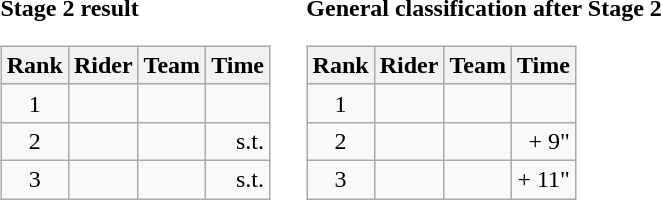<table>
<tr>
<td><strong>Stage 2 result</strong><br><table class="wikitable">
<tr>
<th scope="col">Rank</th>
<th scope="col">Rider</th>
<th scope="col">Team</th>
<th scope="col">Time</th>
</tr>
<tr>
<td style="text-align:center;">1</td>
<td></td>
<td></td>
<td style="text-align:right;"></td>
</tr>
<tr>
<td style="text-align:center;">2</td>
<td></td>
<td></td>
<td style="text-align:right;">s.t.</td>
</tr>
<tr>
<td style="text-align:center;">3</td>
<td></td>
<td></td>
<td style="text-align:right;">s.t.</td>
</tr>
</table>
</td>
<td></td>
<td><strong>General classification after Stage 2</strong><br><table class="wikitable">
<tr>
<th scope="col">Rank</th>
<th scope="col">Rider</th>
<th scope="col">Team</th>
<th scope="col">Time</th>
</tr>
<tr>
<td style="text-align:center;">1</td>
<td></td>
<td></td>
<td style="text-align:right;"></td>
</tr>
<tr>
<td style="text-align:center;">2</td>
<td></td>
<td></td>
<td style="text-align:right;">+ 9"</td>
</tr>
<tr>
<td style="text-align:center;">3</td>
<td></td>
<td></td>
<td style="text-align:right;">+ 11"</td>
</tr>
</table>
</td>
</tr>
</table>
